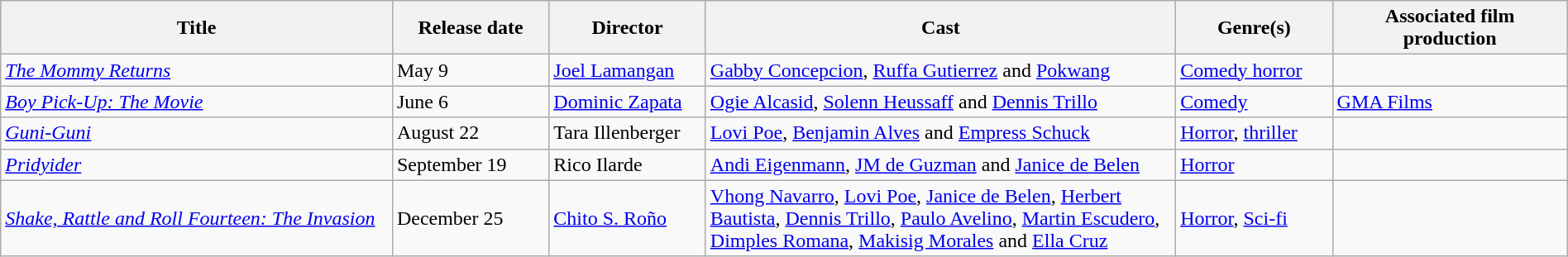<table class="wikitable" style="width:100%;">
<tr>
<th style="width:25%;">Title</th>
<th style="width:10%;">Release date</th>
<th style="width:10%;">Director</th>
<th style="width:30%;">Cast</th>
<th style="width:10%;">Genre(s)</th>
<th style="width:15%;">Associated film production</th>
</tr>
<tr>
<td><em><a href='#'>The Mommy Returns</a></em></td>
<td>May 9</td>
<td><a href='#'>Joel Lamangan</a></td>
<td><a href='#'>Gabby Concepcion</a>, <a href='#'>Ruffa Gutierrez</a> and <a href='#'>Pokwang</a></td>
<td><a href='#'>Comedy horror</a></td>
<td></td>
</tr>
<tr>
<td><em><a href='#'>Boy Pick-Up: The Movie</a></em></td>
<td>June 6</td>
<td><a href='#'>Dominic Zapata</a></td>
<td><a href='#'>Ogie Alcasid</a>, <a href='#'>Solenn Heussaff</a> and <a href='#'>Dennis Trillo</a></td>
<td><a href='#'>Comedy</a></td>
<td><a href='#'>GMA Films</a></td>
</tr>
<tr>
<td><em><a href='#'>Guni-Guni</a></em></td>
<td>August 22</td>
<td>Tara Illenberger</td>
<td><a href='#'>Lovi Poe</a>, <a href='#'>Benjamin Alves</a> and <a href='#'>Empress Schuck</a></td>
<td><a href='#'>Horror</a>, <a href='#'>thriller</a></td>
<td></td>
</tr>
<tr>
<td><em><a href='#'>Pridyider</a></em></td>
<td>September 19</td>
<td>Rico Ilarde</td>
<td><a href='#'>Andi Eigenmann</a>, <a href='#'>JM de Guzman</a> and <a href='#'>Janice de Belen</a></td>
<td><a href='#'>Horror</a></td>
<td></td>
</tr>
<tr>
<td><em><a href='#'>Shake, Rattle and Roll Fourteen: The Invasion</a></em></td>
<td>December 25</td>
<td><a href='#'>Chito S. Roño</a></td>
<td><a href='#'>Vhong Navarro</a>, <a href='#'>Lovi Poe</a>, <a href='#'>Janice de Belen</a>, <a href='#'>Herbert Bautista</a>, <a href='#'>Dennis Trillo</a>, <a href='#'>Paulo Avelino</a>, <a href='#'>Martin Escudero</a>, <a href='#'>Dimples Romana</a>, <a href='#'>Makisig Morales</a> and <a href='#'>Ella Cruz</a></td>
<td><a href='#'>Horror</a>, <a href='#'>Sci-fi</a></td>
<td></td>
</tr>
</table>
